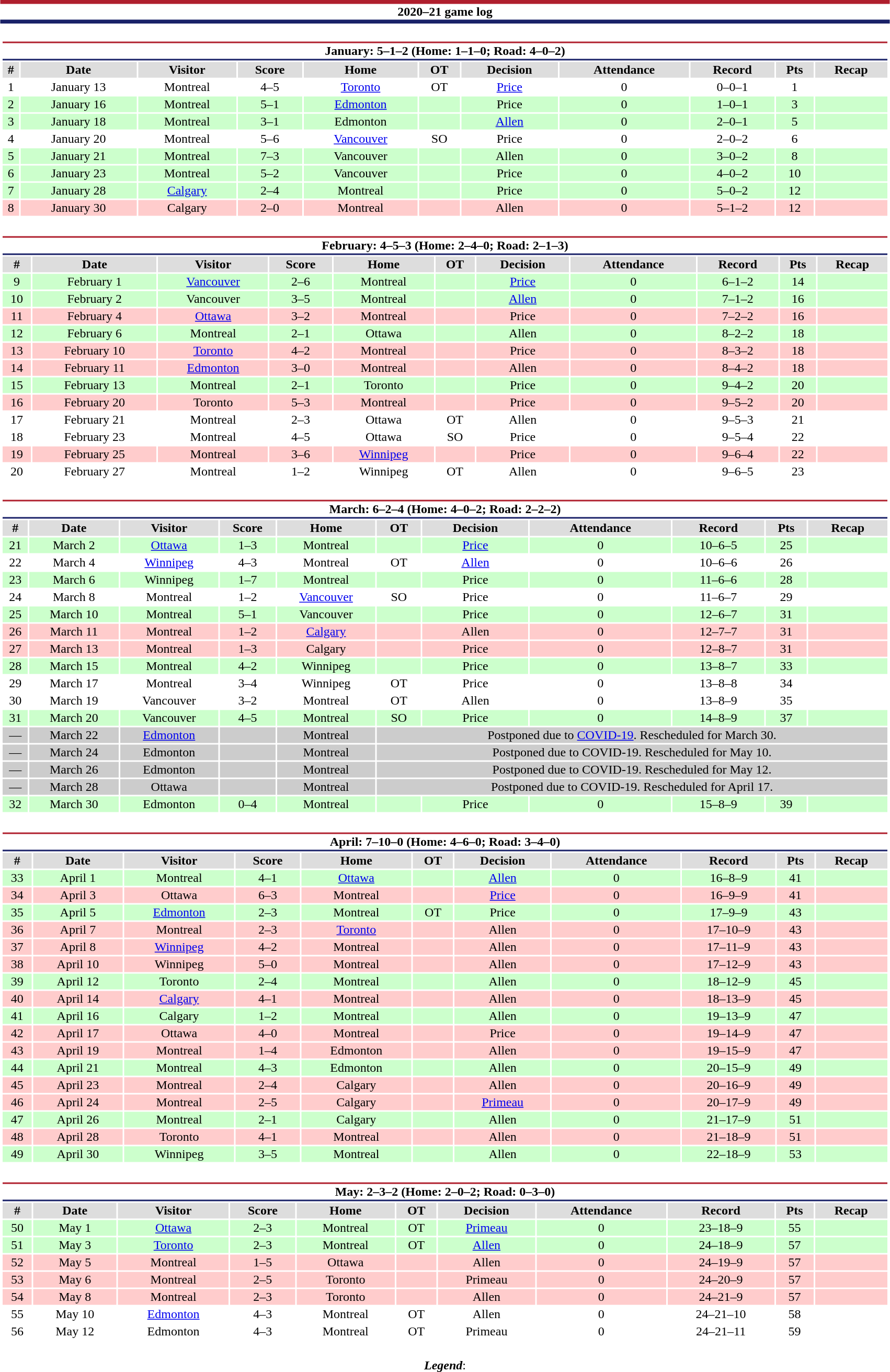<table class="toccolours" style="width:90%; clear:both; margin:1.5em auto; text-align:center;">
<tr>
<th colspan="11" style="background:#FFFFFF; border-top:#AF1E2D 5px solid; border-bottom:#192168 5px solid;">2020–21 game log</th>
</tr>
<tr>
<td colspan="11"><br><table class="toccolours collapsible collapsed" style="width:100%;">
<tr>
<th colspan="11" style="background:#FFFFFF; border-top:#AF1E2D 2px solid; border-bottom:#192168 2px solid;">January: 5–1–2 (Home: 1–1–0; Road: 4–0–2)</th>
</tr>
<tr style="background:#ddd;">
<th>#</th>
<th>Date</th>
<th>Visitor</th>
<th>Score</th>
<th>Home</th>
<th>OT</th>
<th>Decision</th>
<th>Attendance</th>
<th>Record</th>
<th>Pts</th>
<th>Recap</th>
</tr>
<tr style="background:#fff;">
<td>1</td>
<td>January 13</td>
<td>Montreal</td>
<td>4–5</td>
<td><a href='#'>Toronto</a></td>
<td>OT</td>
<td><a href='#'>Price</a></td>
<td>0</td>
<td>0–0–1</td>
<td>1</td>
<td></td>
</tr>
<tr style="background:#cfc;">
<td>2</td>
<td>January 16</td>
<td>Montreal</td>
<td>5–1</td>
<td><a href='#'>Edmonton</a></td>
<td></td>
<td>Price</td>
<td>0</td>
<td>1–0–1</td>
<td>3</td>
<td></td>
</tr>
<tr style="background:#cfc;">
<td>3</td>
<td>January 18</td>
<td>Montreal</td>
<td>3–1</td>
<td>Edmonton</td>
<td></td>
<td><a href='#'>Allen</a></td>
<td>0</td>
<td>2–0–1</td>
<td>5</td>
<td></td>
</tr>
<tr style="background:#fff;">
<td>4</td>
<td>January 20</td>
<td>Montreal</td>
<td>5–6</td>
<td><a href='#'>Vancouver</a></td>
<td>SO</td>
<td>Price</td>
<td>0</td>
<td>2–0–2</td>
<td>6</td>
<td></td>
</tr>
<tr style="background:#cfc;">
<td>5</td>
<td>January 21</td>
<td>Montreal</td>
<td>7–3</td>
<td>Vancouver</td>
<td></td>
<td>Allen</td>
<td>0</td>
<td>3–0–2</td>
<td>8</td>
<td></td>
</tr>
<tr style="background:#cfc;">
<td>6</td>
<td>January 23</td>
<td>Montreal</td>
<td>5–2</td>
<td>Vancouver</td>
<td></td>
<td>Price</td>
<td>0</td>
<td>4–0–2</td>
<td>10</td>
<td></td>
</tr>
<tr style="background:#cfc;">
<td>7</td>
<td>January 28</td>
<td><a href='#'>Calgary</a></td>
<td>2–4</td>
<td>Montreal</td>
<td></td>
<td>Price</td>
<td>0</td>
<td>5–0–2</td>
<td>12</td>
<td></td>
</tr>
<tr style="background:#fcc;">
<td>8</td>
<td>January 30</td>
<td>Calgary</td>
<td>2–0</td>
<td>Montreal</td>
<td></td>
<td>Allen</td>
<td>0</td>
<td>5–1–2</td>
<td>12</td>
<td></td>
</tr>
</table>
</td>
</tr>
<tr>
<td colspan="11"><br><table class="toccolours collapsible collapsed" style="width:100%;">
<tr>
<th colspan="11" style="background:#FFFFFF; border-top:#AF1E2D 2px solid; border-bottom:#192168 2px solid;">February: 4–5–3 (Home: 2–4–0; Road: 2–1–3)</th>
</tr>
<tr style="background:#ddd;">
<th>#</th>
<th>Date</th>
<th>Visitor</th>
<th>Score</th>
<th>Home</th>
<th>OT</th>
<th>Decision</th>
<th>Attendance</th>
<th>Record</th>
<th>Pts</th>
<th>Recap</th>
</tr>
<tr style="background:#cfc;">
<td>9</td>
<td>February 1</td>
<td><a href='#'>Vancouver</a></td>
<td>2–6</td>
<td>Montreal</td>
<td></td>
<td><a href='#'>Price</a></td>
<td>0</td>
<td>6–1–2</td>
<td>14</td>
<td></td>
</tr>
<tr style="background:#cfc;">
<td>10</td>
<td>February 2</td>
<td>Vancouver</td>
<td>3–5</td>
<td>Montreal</td>
<td></td>
<td><a href='#'>Allen</a></td>
<td>0</td>
<td>7–1–2</td>
<td>16</td>
<td></td>
</tr>
<tr style="background:#fcc;">
<td>11</td>
<td>February 4</td>
<td><a href='#'>Ottawa</a></td>
<td>3–2</td>
<td>Montreal</td>
<td></td>
<td>Price</td>
<td>0</td>
<td>7–2–2</td>
<td>16</td>
<td></td>
</tr>
<tr style="background:#cfc;">
<td>12</td>
<td>February 6</td>
<td>Montreal</td>
<td>2–1</td>
<td>Ottawa</td>
<td></td>
<td>Allen</td>
<td>0</td>
<td>8–2–2</td>
<td>18</td>
<td></td>
</tr>
<tr style="background:#fcc;">
<td>13</td>
<td>February 10</td>
<td><a href='#'>Toronto</a></td>
<td>4–2</td>
<td>Montreal</td>
<td></td>
<td>Price</td>
<td>0</td>
<td>8–3–2</td>
<td>18</td>
<td></td>
</tr>
<tr style="background:#fcc;">
<td>14</td>
<td>February 11</td>
<td><a href='#'>Edmonton</a></td>
<td>3–0</td>
<td>Montreal</td>
<td></td>
<td>Allen</td>
<td>0</td>
<td>8–4–2</td>
<td>18</td>
<td></td>
</tr>
<tr style="background:#cfc;">
<td>15</td>
<td>February 13</td>
<td>Montreal</td>
<td>2–1</td>
<td>Toronto</td>
<td></td>
<td>Price</td>
<td>0</td>
<td>9–4–2</td>
<td>20</td>
<td></td>
</tr>
<tr style="background:#fcc;">
<td>16</td>
<td>February 20</td>
<td>Toronto</td>
<td>5–3</td>
<td>Montreal</td>
<td></td>
<td>Price</td>
<td>0</td>
<td>9–5–2</td>
<td>20</td>
<td></td>
</tr>
<tr style="background:#fff;">
<td>17</td>
<td>February 21</td>
<td>Montreal</td>
<td>2–3</td>
<td>Ottawa</td>
<td>OT</td>
<td>Allen</td>
<td>0</td>
<td>9–5–3</td>
<td>21</td>
<td></td>
</tr>
<tr style="background:#fff;">
<td>18</td>
<td>February 23</td>
<td>Montreal</td>
<td>4–5</td>
<td>Ottawa</td>
<td>SO</td>
<td>Price</td>
<td>0</td>
<td>9–5–4</td>
<td>22</td>
<td></td>
</tr>
<tr style="background:#fcc;">
<td>19</td>
<td>February 25</td>
<td>Montreal</td>
<td>3–6</td>
<td><a href='#'>Winnipeg</a></td>
<td></td>
<td>Price</td>
<td>0</td>
<td>9–6–4</td>
<td>22</td>
<td></td>
</tr>
<tr style="background:#fff;">
<td>20</td>
<td>February 27</td>
<td>Montreal</td>
<td>1–2</td>
<td>Winnipeg</td>
<td>OT</td>
<td>Allen</td>
<td>0</td>
<td>9–6–5</td>
<td>23</td>
<td></td>
</tr>
</table>
</td>
</tr>
<tr>
<td colspan="11"><br><table class="toccolours collapsible collapsed" style="width:100%;">
<tr>
<th colspan="11" style="background:#FFFFFF; border-top:#AF1E2D 2px solid; border-bottom:#192168 2px solid;">March: 6–2–4 (Home: 4–0–2; Road: 2–2–2)</th>
</tr>
<tr style="background:#ddd;">
<th>#</th>
<th>Date</th>
<th>Visitor</th>
<th>Score</th>
<th>Home</th>
<th>OT</th>
<th>Decision</th>
<th>Attendance</th>
<th>Record</th>
<th>Pts</th>
<th>Recap</th>
</tr>
<tr style="background:#cfc;">
<td>21</td>
<td>March 2</td>
<td><a href='#'>Ottawa</a></td>
<td>1–3</td>
<td>Montreal</td>
<td></td>
<td><a href='#'>Price</a></td>
<td>0</td>
<td>10–6–5</td>
<td>25</td>
<td></td>
</tr>
<tr style="background:#fff;">
<td>22</td>
<td>March 4</td>
<td><a href='#'>Winnipeg</a></td>
<td>4–3</td>
<td>Montreal</td>
<td>OT</td>
<td><a href='#'>Allen</a></td>
<td>0</td>
<td>10–6–6</td>
<td>26</td>
<td></td>
</tr>
<tr style="background:#cfc;">
<td>23</td>
<td>March 6</td>
<td>Winnipeg</td>
<td>1–7</td>
<td>Montreal</td>
<td></td>
<td>Price</td>
<td>0</td>
<td>11–6–6</td>
<td>28</td>
<td></td>
</tr>
<tr style="background:#fff;">
<td>24</td>
<td>March 8</td>
<td>Montreal</td>
<td>1–2</td>
<td><a href='#'>Vancouver</a></td>
<td>SO</td>
<td>Price</td>
<td>0</td>
<td>11–6–7</td>
<td>29</td>
<td></td>
</tr>
<tr style="background:#cfc;">
<td>25</td>
<td>March 10</td>
<td>Montreal</td>
<td>5–1</td>
<td>Vancouver</td>
<td></td>
<td>Price</td>
<td>0</td>
<td>12–6–7</td>
<td>31</td>
<td></td>
</tr>
<tr style="background:#fcc;">
<td>26</td>
<td>March 11</td>
<td>Montreal</td>
<td>1–2</td>
<td><a href='#'>Calgary</a></td>
<td></td>
<td>Allen</td>
<td>0</td>
<td>12–7–7</td>
<td>31</td>
<td></td>
</tr>
<tr style="background:#fcc;">
<td>27</td>
<td>March 13</td>
<td>Montreal</td>
<td>1–3</td>
<td>Calgary</td>
<td></td>
<td>Price</td>
<td>0</td>
<td>12–8–7</td>
<td>31</td>
<td></td>
</tr>
<tr style="background:#cfc;">
<td>28</td>
<td>March 15</td>
<td>Montreal</td>
<td>4–2</td>
<td>Winnipeg</td>
<td></td>
<td>Price</td>
<td>0</td>
<td>13–8–7</td>
<td>33</td>
<td></td>
</tr>
<tr style="background:#fff;">
<td>29</td>
<td>March 17</td>
<td>Montreal</td>
<td>3–4</td>
<td>Winnipeg</td>
<td>OT</td>
<td>Price</td>
<td>0</td>
<td>13–8–8</td>
<td>34</td>
<td></td>
</tr>
<tr style="background:#fff;">
<td>30</td>
<td>March 19</td>
<td>Vancouver</td>
<td>3–2</td>
<td>Montreal</td>
<td>OT</td>
<td>Allen</td>
<td>0</td>
<td>13–8–9</td>
<td>35</td>
<td></td>
</tr>
<tr style="background:#cfc;">
<td>31</td>
<td>March 20</td>
<td>Vancouver</td>
<td>4–5</td>
<td>Montreal</td>
<td>SO</td>
<td>Price</td>
<td>0</td>
<td>14–8–9</td>
<td>37</td>
<td></td>
</tr>
<tr style="background:#ccc;">
<td>—</td>
<td>March 22</td>
<td><a href='#'>Edmonton</a></td>
<td></td>
<td>Montreal</td>
<td colspan="6">Postponed due to <a href='#'>COVID-19</a>. Rescheduled for March 30.</td>
</tr>
<tr style="background:#ccc;">
<td>—</td>
<td>March 24</td>
<td>Edmonton</td>
<td></td>
<td>Montreal</td>
<td colspan="6">Postponed due to COVID-19. Rescheduled for May 10.</td>
</tr>
<tr style="background:#ccc;">
<td>—</td>
<td>March 26</td>
<td>Edmonton</td>
<td></td>
<td>Montreal</td>
<td colspan="6">Postponed due to COVID-19. Rescheduled for May 12.</td>
</tr>
<tr style="background:#ccc;">
<td>—</td>
<td>March 28</td>
<td>Ottawa</td>
<td></td>
<td>Montreal</td>
<td colspan="6">Postponed due to COVID-19. Rescheduled for April 17.</td>
</tr>
<tr style="background:#cfc;">
<td>32</td>
<td>March 30</td>
<td>Edmonton</td>
<td>0–4</td>
<td>Montreal</td>
<td></td>
<td>Price</td>
<td>0</td>
<td>15–8–9</td>
<td>39</td>
<td></td>
</tr>
</table>
</td>
</tr>
<tr>
<td colspan="11"><br><table class="toccolours collapsible collapsed" style="width:100%;">
<tr>
<th colspan="11" style="background:#FFFFFF; border-top:#AF1E2D 2px solid; border-bottom:#192168 2px solid;">April: 7–10–0 (Home: 4–6–0; Road: 3–4–0)</th>
</tr>
<tr style="background:#ddd;">
<th>#</th>
<th>Date</th>
<th>Visitor</th>
<th>Score</th>
<th>Home</th>
<th>OT</th>
<th>Decision</th>
<th>Attendance</th>
<th>Record</th>
<th>Pts</th>
<th>Recap</th>
</tr>
<tr style="background:#cfc;">
<td>33</td>
<td>April 1</td>
<td>Montreal</td>
<td>4–1</td>
<td><a href='#'>Ottawa</a></td>
<td></td>
<td><a href='#'>Allen</a></td>
<td>0</td>
<td>16–8–9</td>
<td>41</td>
<td></td>
</tr>
<tr style="background:#fcc;">
<td>34</td>
<td>April 3</td>
<td>Ottawa</td>
<td>6–3</td>
<td>Montreal</td>
<td></td>
<td><a href='#'>Price</a></td>
<td>0</td>
<td>16–9–9</td>
<td>41</td>
<td></td>
</tr>
<tr style="background:#cfc;">
<td>35</td>
<td>April 5</td>
<td><a href='#'>Edmonton</a></td>
<td>2–3</td>
<td>Montreal</td>
<td>OT</td>
<td>Price</td>
<td>0</td>
<td>17–9–9</td>
<td>43</td>
<td></td>
</tr>
<tr style="background:#fcc;">
<td>36</td>
<td>April 7</td>
<td>Montreal</td>
<td>2–3</td>
<td><a href='#'>Toronto</a></td>
<td></td>
<td>Allen</td>
<td>0</td>
<td>17–10–9</td>
<td>43</td>
<td></td>
</tr>
<tr style="background:#fcc;">
<td>37</td>
<td>April 8</td>
<td><a href='#'>Winnipeg</a></td>
<td>4–2</td>
<td>Montreal</td>
<td></td>
<td>Allen</td>
<td>0</td>
<td>17–11–9</td>
<td>43</td>
<td></td>
</tr>
<tr style="background:#fcc;">
<td>38</td>
<td>April 10</td>
<td>Winnipeg</td>
<td>5–0</td>
<td>Montreal</td>
<td></td>
<td>Allen</td>
<td>0</td>
<td>17–12–9</td>
<td>43</td>
<td></td>
</tr>
<tr style="background:#cfc;">
<td>39</td>
<td>April 12</td>
<td>Toronto</td>
<td>2–4</td>
<td>Montreal</td>
<td></td>
<td>Allen</td>
<td>0</td>
<td>18–12–9</td>
<td>45</td>
<td></td>
</tr>
<tr style="background:#fcc;">
<td>40</td>
<td>April 14</td>
<td><a href='#'>Calgary</a></td>
<td>4–1</td>
<td>Montreal</td>
<td></td>
<td>Allen</td>
<td>0</td>
<td>18–13–9</td>
<td>45</td>
<td></td>
</tr>
<tr style="background:#cfc;">
<td>41</td>
<td>April 16</td>
<td>Calgary</td>
<td>1–2</td>
<td>Montreal</td>
<td></td>
<td>Allen</td>
<td>0</td>
<td>19–13–9</td>
<td>47</td>
<td></td>
</tr>
<tr style="background:#fcc;">
<td>42</td>
<td>April 17</td>
<td>Ottawa</td>
<td>4–0</td>
<td>Montreal</td>
<td></td>
<td>Price</td>
<td>0</td>
<td>19–14–9</td>
<td>47</td>
<td></td>
</tr>
<tr style="background:#fcc;">
<td>43</td>
<td>April 19</td>
<td>Montreal</td>
<td>1–4</td>
<td>Edmonton</td>
<td></td>
<td>Allen</td>
<td>0</td>
<td>19–15–9</td>
<td>47</td>
<td></td>
</tr>
<tr style="background:#cfc;">
<td>44</td>
<td>April 21</td>
<td>Montreal</td>
<td>4–3</td>
<td>Edmonton</td>
<td></td>
<td>Allen</td>
<td>0</td>
<td>20–15–9</td>
<td>49</td>
<td></td>
</tr>
<tr style="background:#fcc;">
<td>45</td>
<td>April 23</td>
<td>Montreal</td>
<td>2–4</td>
<td>Calgary</td>
<td></td>
<td>Allen</td>
<td>0</td>
<td>20–16–9</td>
<td>49</td>
<td></td>
</tr>
<tr style="background:#fcc;">
<td>46</td>
<td>April 24</td>
<td>Montreal</td>
<td>2–5</td>
<td>Calgary</td>
<td></td>
<td><a href='#'>Primeau</a></td>
<td>0</td>
<td>20–17–9</td>
<td>49</td>
<td></td>
</tr>
<tr style="background:#cfc;">
<td>47</td>
<td>April 26</td>
<td>Montreal</td>
<td>2–1</td>
<td>Calgary</td>
<td></td>
<td>Allen</td>
<td>0</td>
<td>21–17–9</td>
<td>51</td>
<td></td>
</tr>
<tr style="background:#fcc;">
<td>48</td>
<td>April 28</td>
<td>Toronto</td>
<td>4–1</td>
<td>Montreal</td>
<td></td>
<td>Allen</td>
<td>0</td>
<td>21–18–9</td>
<td>51</td>
<td></td>
</tr>
<tr style="background:#cfc;">
<td>49</td>
<td>April 30</td>
<td>Winnipeg</td>
<td>3–5</td>
<td>Montreal</td>
<td></td>
<td>Allen</td>
<td>0</td>
<td>22–18–9</td>
<td>53</td>
<td></td>
</tr>
</table>
</td>
</tr>
<tr>
<td colspan="11"><br><table class="toccolours collapsible collapsed" style="width:100%;">
<tr>
<th colspan="11" style="background:#FFFFFF; border-top:#AF1E2D 2px solid; border-bottom:#192168 2px solid;">May: 2–3–2 (Home: 2–0–2; Road: 0–3–0)</th>
</tr>
<tr style="background:#ddd;">
<th>#</th>
<th>Date</th>
<th>Visitor</th>
<th>Score</th>
<th>Home</th>
<th>OT</th>
<th>Decision</th>
<th>Attendance</th>
<th>Record</th>
<th>Pts</th>
<th>Recap</th>
</tr>
<tr style="background:#cfc;">
<td>50</td>
<td>May 1</td>
<td><a href='#'>Ottawa</a></td>
<td>2–3</td>
<td>Montreal</td>
<td>OT</td>
<td><a href='#'>Primeau</a></td>
<td>0</td>
<td>23–18–9</td>
<td>55</td>
<td></td>
</tr>
<tr style="background:#cfc;">
<td>51</td>
<td>May 3</td>
<td><a href='#'>Toronto</a></td>
<td>2–3</td>
<td>Montreal</td>
<td>OT</td>
<td><a href='#'>Allen</a></td>
<td>0</td>
<td>24–18–9</td>
<td>57</td>
<td></td>
</tr>
<tr style="background:#fcc;">
<td>52</td>
<td>May 5</td>
<td>Montreal</td>
<td>1–5</td>
<td>Ottawa</td>
<td></td>
<td>Allen</td>
<td>0</td>
<td>24–19–9</td>
<td>57</td>
<td></td>
</tr>
<tr style="background:#fcc;">
<td>53</td>
<td>May 6</td>
<td>Montreal</td>
<td>2–5</td>
<td>Toronto</td>
<td></td>
<td>Primeau</td>
<td>0</td>
<td>24–20–9</td>
<td>57</td>
<td></td>
</tr>
<tr style="background:#fcc;">
<td>54</td>
<td>May 8</td>
<td>Montreal</td>
<td>2–3</td>
<td>Toronto</td>
<td></td>
<td>Allen</td>
<td>0</td>
<td>24–21–9</td>
<td>57</td>
<td></td>
</tr>
<tr style="background:#fff;">
<td>55</td>
<td>May 10</td>
<td><a href='#'>Edmonton</a></td>
<td>4–3</td>
<td>Montreal</td>
<td>OT</td>
<td>Allen</td>
<td>0</td>
<td>24–21–10</td>
<td>58</td>
<td></td>
</tr>
<tr style="background:#fff;">
<td>56</td>
<td>May 12</td>
<td>Edmonton</td>
<td>4–3</td>
<td>Montreal</td>
<td>OT</td>
<td>Primeau</td>
<td>0</td>
<td>24–21–11</td>
<td>59</td>
<td></td>
</tr>
</table>
</td>
</tr>
<tr>
<td colspan="11" style="text-align:center;"><br><strong><em>Legend</em></strong>:


</td>
</tr>
</table>
